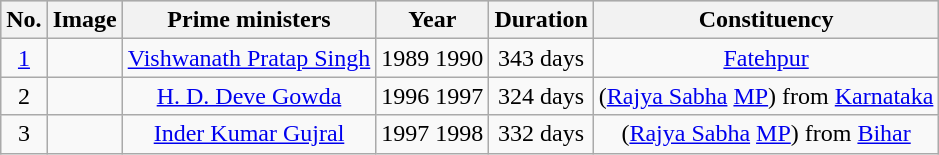<table class="sortable wikitable">
<tr style="background:#ccc; text-align:center;">
<th>No.</th>
<th>Image</th>
<th>Prime ministers</th>
<th>Year</th>
<th>Duration</th>
<th>Constituency</th>
</tr>
<tr style="vertical-align: middle; text-align: center;">
<td><a href='#'>1</a></td>
<td></td>
<td><a href='#'>Vishwanath Pratap Singh</a></td>
<td>1989  1990</td>
<td>343 days</td>
<td><a href='#'>Fatehpur</a></td>
</tr>
<tr style="vertical-align: middle; text-align: center;">
<td>2</td>
<td></td>
<td><a href='#'>H. D. Deve Gowda</a></td>
<td>1996  1997</td>
<td>324 days</td>
<td> (<a href='#'>Rajya Sabha</a> <a href='#'>MP</a>) from <a href='#'>Karnataka</a></td>
</tr>
<tr style="vertical-align: middle; text-align: center;">
<td>3</td>
<td></td>
<td><a href='#'>Inder Kumar Gujral</a></td>
<td>1997  1998</td>
<td>332 days</td>
<td> (<a href='#'>Rajya Sabha</a> <a href='#'>MP</a>) from <a href='#'>Bihar</a></td>
</tr>
</table>
